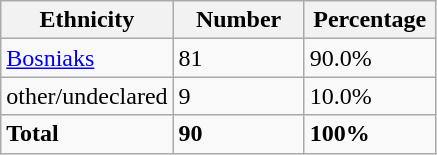<table class="wikitable">
<tr>
<th width="100px">Ethnicity</th>
<th width="80px">Number</th>
<th width="80px">Percentage</th>
</tr>
<tr>
<td><a href='#'>Bosniaks</a></td>
<td>81</td>
<td>90.0%</td>
</tr>
<tr>
<td>other/undeclared</td>
<td>9</td>
<td>10.0%</td>
</tr>
<tr>
<td><strong>Total</strong></td>
<td><strong>90</strong></td>
<td><strong>100%</strong></td>
</tr>
</table>
